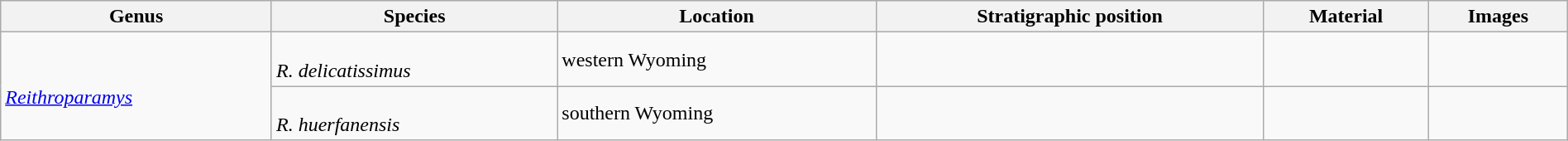<table class="wikitable sortable"  style="margin:auto; width:100%;">
<tr>
<th>Genus</th>
<th>Species</th>
<th>Location</th>
<th>Stratigraphic position</th>
<th>Material</th>
<th>Images</th>
</tr>
<tr>
<td rowspan=2><br><em><a href='#'>Reithroparamys</a></em></td>
<td><br><em>R. delicatissimus</em></td>
<td>western Wyoming</td>
<td></td>
<td></td>
<td></td>
</tr>
<tr>
<td><br><em>R. huerfanensis</em></td>
<td>southern Wyoming</td>
<td></td>
<td></td>
<td></td>
</tr>
</table>
